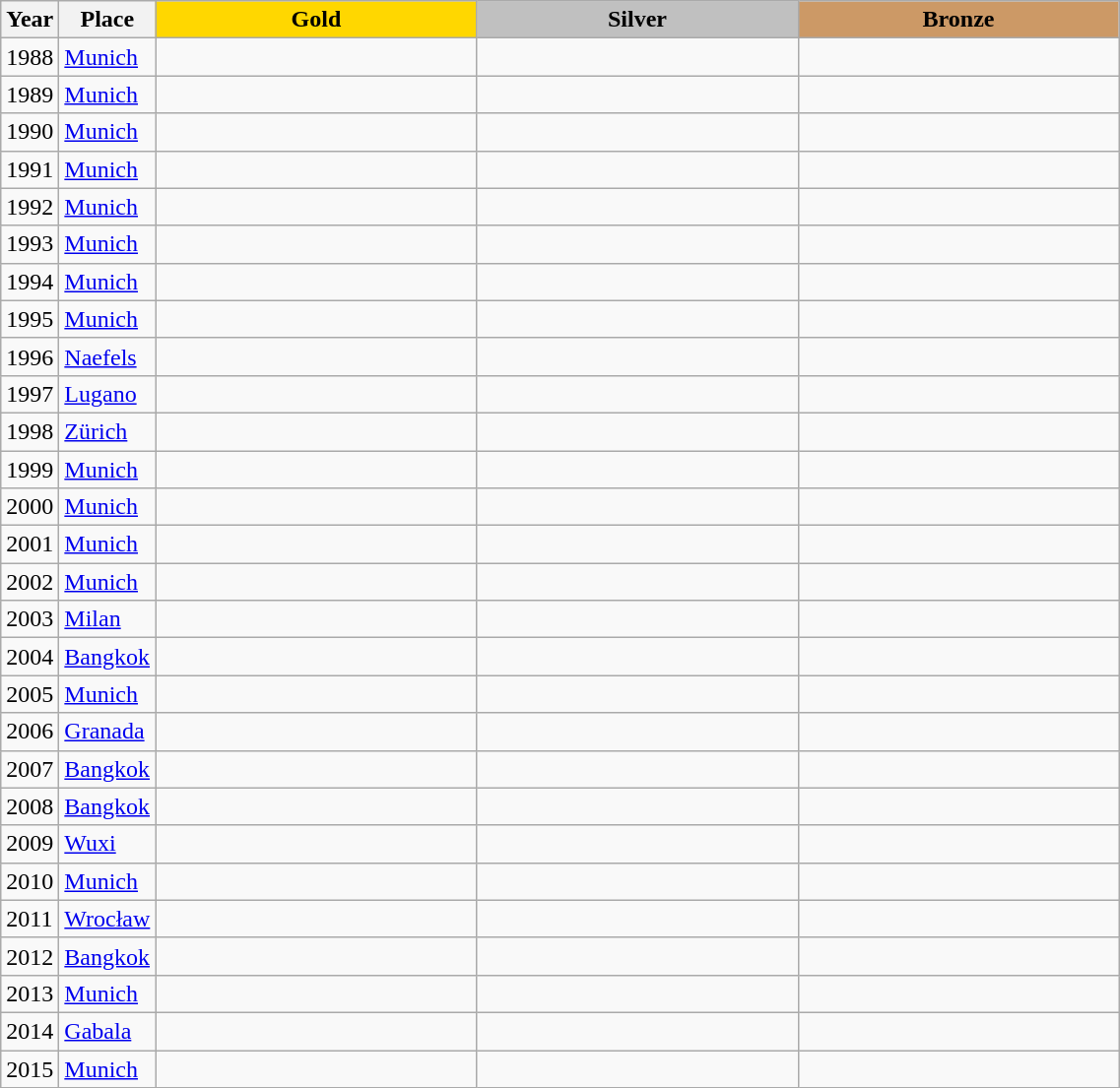<table class="wikitable"----->
<tr>
<th>Year</th>
<th>Place</th>
<th style="background:gold"    width="210">Gold</th>
<th style="background:silver"  width="210">Silver</th>
<th style="background:#cc9966" width="210">Bronze</th>
</tr>
<tr>
<td>1988</td>
<td> <a href='#'>Munich</a></td>
<td></td>
<td></td>
<td></td>
</tr>
<tr>
<td>1989</td>
<td> <a href='#'>Munich</a></td>
<td></td>
<td></td>
<td></td>
</tr>
<tr>
<td>1990</td>
<td> <a href='#'>Munich</a></td>
<td></td>
<td></td>
<td></td>
</tr>
<tr>
<td>1991</td>
<td> <a href='#'>Munich</a></td>
<td></td>
<td></td>
<td></td>
</tr>
<tr>
<td>1992</td>
<td> <a href='#'>Munich</a></td>
<td></td>
<td></td>
<td></td>
</tr>
<tr>
<td>1993</td>
<td> <a href='#'>Munich</a></td>
<td></td>
<td></td>
<td></td>
</tr>
<tr>
<td>1994</td>
<td> <a href='#'>Munich</a></td>
<td></td>
<td></td>
<td></td>
</tr>
<tr>
<td>1995</td>
<td> <a href='#'>Munich</a></td>
<td></td>
<td></td>
<td></td>
</tr>
<tr>
<td>1996</td>
<td> <a href='#'>Naefels</a></td>
<td></td>
<td></td>
<td></td>
</tr>
<tr>
<td>1997</td>
<td> <a href='#'>Lugano</a></td>
<td></td>
<td></td>
<td></td>
</tr>
<tr>
<td>1998</td>
<td> <a href='#'>Zürich</a></td>
<td></td>
<td></td>
<td></td>
</tr>
<tr>
<td>1999</td>
<td> <a href='#'>Munich</a></td>
<td></td>
<td></td>
<td></td>
</tr>
<tr>
<td>2000</td>
<td> <a href='#'>Munich</a></td>
<td></td>
<td></td>
<td></td>
</tr>
<tr>
<td>2001</td>
<td> <a href='#'>Munich</a></td>
<td></td>
<td></td>
<td></td>
</tr>
<tr>
<td>2002</td>
<td> <a href='#'>Munich</a></td>
<td></td>
<td></td>
<td></td>
</tr>
<tr>
<td>2003</td>
<td> <a href='#'>Milan</a></td>
<td></td>
<td></td>
<td></td>
</tr>
<tr>
<td>2004</td>
<td> <a href='#'>Bangkok</a></td>
<td></td>
<td></td>
<td></td>
</tr>
<tr>
<td>2005</td>
<td> <a href='#'>Munich</a></td>
<td></td>
<td></td>
<td></td>
</tr>
<tr>
<td>2006</td>
<td> <a href='#'>Granada</a></td>
<td></td>
<td></td>
<td></td>
</tr>
<tr>
<td>2007</td>
<td> <a href='#'>Bangkok</a></td>
<td></td>
<td></td>
<td></td>
</tr>
<tr>
<td>2008</td>
<td> <a href='#'>Bangkok</a></td>
<td></td>
<td></td>
<td></td>
</tr>
<tr>
<td>2009</td>
<td> <a href='#'>Wuxi</a></td>
<td></td>
<td></td>
<td></td>
</tr>
<tr>
<td>2010</td>
<td> <a href='#'>Munich</a></td>
<td></td>
<td></td>
<td></td>
</tr>
<tr>
<td>2011</td>
<td> <a href='#'>Wrocław</a></td>
<td></td>
<td></td>
<td></td>
</tr>
<tr>
<td>2012</td>
<td> <a href='#'>Bangkok</a></td>
<td></td>
<td></td>
<td></td>
</tr>
<tr>
<td>2013</td>
<td> <a href='#'>Munich</a></td>
<td></td>
<td></td>
<td></td>
</tr>
<tr>
<td>2014</td>
<td> <a href='#'>Gabala</a></td>
<td></td>
<td></td>
<td></td>
</tr>
<tr>
<td>2015</td>
<td> <a href='#'>Munich</a></td>
<td></td>
<td></td>
<td></td>
</tr>
</table>
